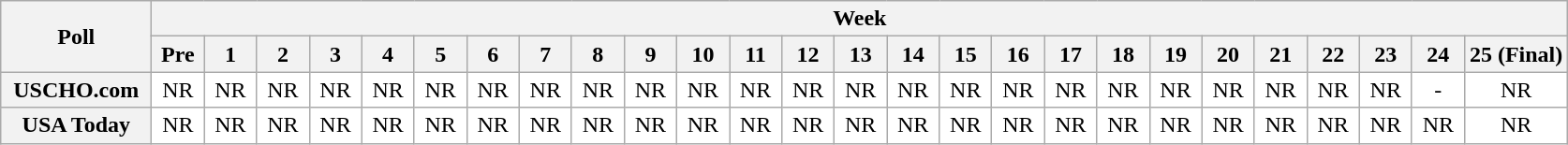<table class="wikitable" style="white-space:nowrap;">
<tr>
<th scope="col" width="100" rowspan="2">Poll</th>
<th colspan="30">Week</th>
</tr>
<tr>
<th scope="col" width="30">Pre</th>
<th scope="col" width="30">1</th>
<th scope="col" width="30">2</th>
<th scope="col" width="30">3</th>
<th scope="col" width="30">4</th>
<th scope="col" width="30">5</th>
<th scope="col" width="30">6</th>
<th scope="col" width="30">7</th>
<th scope="col" width="30">8</th>
<th scope="col" width="30">9</th>
<th scope="col" width="30">10</th>
<th scope="col" width="30">11</th>
<th scope="col" width="30">12</th>
<th scope="col" width="30">13</th>
<th scope="col" width="30">14</th>
<th scope="col" width="30">15</th>
<th scope="col" width="30">16</th>
<th scope="col" width="30">17</th>
<th scope="col" width="30">18</th>
<th scope="col" width="30">19</th>
<th scope="col" width="30">20</th>
<th scope="col" width="30">21</th>
<th scope="col" width="30">22</th>
<th scope="col" width="30">23</th>
<th scope="col" width="30">24</th>
<th scope="col" width="30">25 (Final)</th>
</tr>
<tr style="text-align:center;">
<th>USCHO.com</th>
<td bgcolor=FFFFFF>NR</td>
<td bgcolor=FFFFFF>NR</td>
<td bgcolor=FFFFFF>NR</td>
<td bgcolor=FFFFFF>NR</td>
<td bgcolor=FFFFFF>NR</td>
<td bgcolor=FFFFFF>NR</td>
<td bgcolor=FFFFFF>NR</td>
<td bgcolor=FFFFFF>NR</td>
<td bgcolor=FFFFFF>NR</td>
<td bgcolor=FFFFFF>NR</td>
<td bgcolor=FFFFFF>NR</td>
<td bgcolor=FFFFFF>NR</td>
<td bgcolor=FFFFFF>NR</td>
<td bgcolor=FFFFFF>NR</td>
<td bgcolor=FFFFFF>NR</td>
<td bgcolor=FFFFFF>NR</td>
<td bgcolor=FFFFFF>NR</td>
<td bgcolor=FFFFFF>NR</td>
<td bgcolor=FFFFFF>NR</td>
<td bgcolor=FFFFFF>NR</td>
<td bgcolor=FFFFFF>NR</td>
<td bgcolor=FFFFFF>NR</td>
<td bgcolor=FFFFFF>NR</td>
<td bgcolor=FFFFFF>NR</td>
<td bgcolor=FFFFFF>-</td>
<td bgcolor=FFFFFF>NR</td>
</tr>
<tr style="text-align:center;">
<th>USA Today</th>
<td bgcolor=FFFFFF>NR</td>
<td bgcolor=FFFFFF>NR</td>
<td bgcolor=FFFFFF>NR</td>
<td bgcolor=FFFFFF>NR</td>
<td bgcolor=FFFFFF>NR</td>
<td bgcolor=FFFFFF>NR</td>
<td bgcolor=FFFFFF>NR</td>
<td bgcolor=FFFFFF>NR</td>
<td bgcolor=FFFFFF>NR</td>
<td bgcolor=FFFFFF>NR</td>
<td bgcolor=FFFFFF>NR</td>
<td bgcolor=FFFFFF>NR</td>
<td bgcolor=FFFFFF>NR</td>
<td bgcolor=FFFFFF>NR</td>
<td bgcolor=FFFFFF>NR</td>
<td bgcolor=FFFFFF>NR</td>
<td bgcolor=FFFFFF>NR</td>
<td bgcolor=FFFFFF>NR</td>
<td bgcolor=FFFFFF>NR</td>
<td bgcolor=FFFFFF>NR</td>
<td bgcolor=FFFFFF>NR</td>
<td bgcolor=FFFFFF>NR</td>
<td bgcolor=FFFFFF>NR</td>
<td bgcolor=FFFFFF>NR</td>
<td bgcolor=FFFFFF>NR</td>
<td bgcolor=FFFFFF>NR</td>
</tr>
</table>
